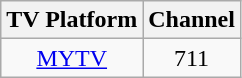<table class="wikitable">
<tr>
<th>TV Platform</th>
<th>Channel</th>
</tr>
<tr>
<td style="text-align:center;"><a href='#'>MYTV</a></td>
<td style="text-align:center;">711</td>
</tr>
</table>
